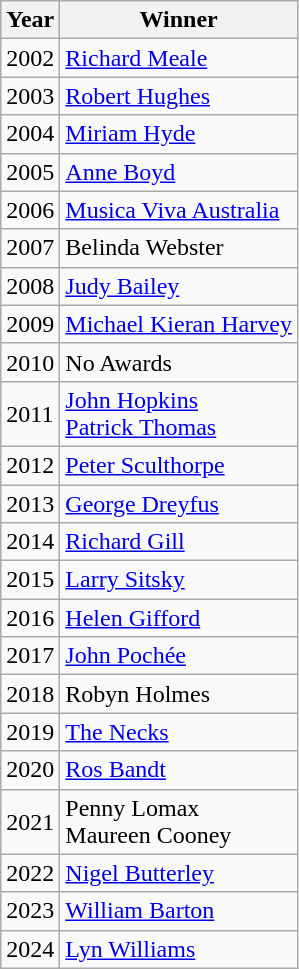<table class="wikitable">
<tr>
<th>Year</th>
<th>Winner</th>
</tr>
<tr>
<td>2002</td>
<td><a href='#'>Richard Meale</a></td>
</tr>
<tr>
<td>2003</td>
<td><a href='#'>Robert Hughes</a></td>
</tr>
<tr>
<td>2004</td>
<td><a href='#'>Miriam Hyde</a></td>
</tr>
<tr>
<td>2005</td>
<td><a href='#'>Anne Boyd</a></td>
</tr>
<tr>
<td>2006</td>
<td><a href='#'>Musica Viva Australia</a></td>
</tr>
<tr>
<td>2007</td>
<td>Belinda Webster</td>
</tr>
<tr>
<td>2008</td>
<td><a href='#'>Judy Bailey</a></td>
</tr>
<tr>
<td>2009</td>
<td><a href='#'>Michael Kieran Harvey</a></td>
</tr>
<tr>
<td 2010>2010</td>
<td>No Awards</td>
</tr>
<tr>
<td>2011</td>
<td><a href='#'>John Hopkins</a><br><a href='#'>Patrick Thomas</a></td>
</tr>
<tr>
<td>2012</td>
<td><a href='#'>Peter Sculthorpe</a></td>
</tr>
<tr>
<td>2013</td>
<td><a href='#'>George Dreyfus</a></td>
</tr>
<tr>
<td>2014</td>
<td><a href='#'>Richard Gill</a></td>
</tr>
<tr>
<td>2015</td>
<td><a href='#'>Larry Sitsky</a></td>
</tr>
<tr>
<td>2016</td>
<td><a href='#'>Helen Gifford</a></td>
</tr>
<tr>
<td>2017</td>
<td><a href='#'>John Pochée</a></td>
</tr>
<tr>
<td>2018</td>
<td>Robyn Holmes</td>
</tr>
<tr>
<td>2019</td>
<td><a href='#'>The Necks</a></td>
</tr>
<tr>
<td>2020</td>
<td><a href='#'>Ros Bandt</a></td>
</tr>
<tr>
<td>2021</td>
<td>Penny Lomax<br>Maureen Cooney</td>
</tr>
<tr>
<td>2022</td>
<td><a href='#'>Nigel Butterley</a></td>
</tr>
<tr>
<td>2023</td>
<td><a href='#'>William Barton</a></td>
</tr>
<tr>
<td>2024</td>
<td><a href='#'>Lyn Williams</a></td>
</tr>
</table>
